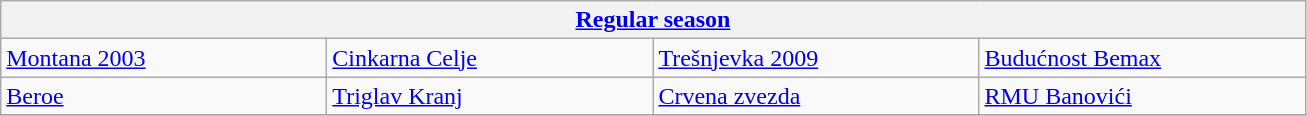<table class="wikitable" style="white-space: nowrap;">
<tr>
<th colspan=4><a href='#'>Regular season</a></th>
</tr>
<tr>
<td width=210> <a href='#'>Montana 2003</a></td>
<td width=210> <a href='#'>Cinkarna Celje</a></td>
<td width=210> <a href='#'>Trešnjevka 2009</a></td>
<td width=210> <a href='#'>Budućnost Bemax</a></td>
</tr>
<tr>
<td width=210> <a href='#'>Beroe</a></td>
<td width=210> <a href='#'>Triglav Kranj</a></td>
<td width=210> <a href='#'>Crvena zvezda</a></td>
<td width=210> <a href='#'>RMU Banovići</a></td>
</tr>
<tr>
</tr>
</table>
